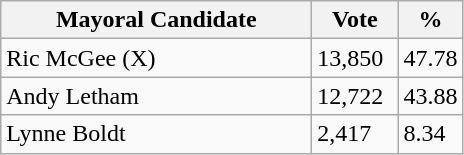<table class="wikitable">
<tr>
<th bgcolor="#DDDDFF" width="200px">Mayoral Candidate </th>
<th bgcolor="#DDDDFF" width="50px">Vote</th>
<th bgcolor="#DDDDFF" width="30px">%</th>
</tr>
<tr>
<td>Ric McGee (X)</td>
<td>13,850</td>
<td>47.78</td>
</tr>
<tr>
<td>Andy Letham</td>
<td>12,722</td>
<td>43.88</td>
</tr>
<tr>
<td>Lynne Boldt</td>
<td>2,417</td>
<td>8.34</td>
</tr>
</table>
